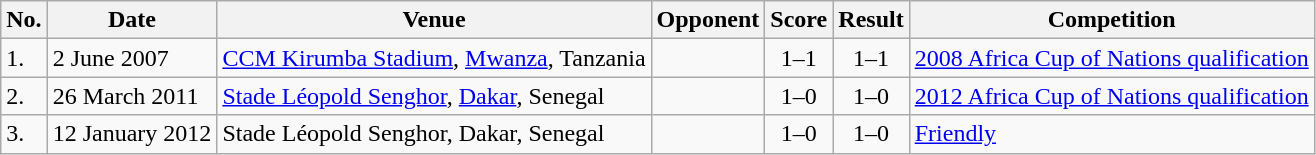<table class="wikitable">
<tr>
<th>No.</th>
<th>Date</th>
<th>Venue</th>
<th>Opponent</th>
<th>Score</th>
<th>Result</th>
<th>Competition</th>
</tr>
<tr>
<td>1.</td>
<td>2 June 2007</td>
<td><a href='#'>CCM Kirumba Stadium</a>, <a href='#'>Mwanza</a>, Tanzania</td>
<td></td>
<td align=center>1–1</td>
<td align=center>1–1</td>
<td><a href='#'>2008 Africa Cup of Nations qualification</a></td>
</tr>
<tr>
<td>2.</td>
<td>26 March 2011</td>
<td><a href='#'>Stade Léopold Senghor</a>, <a href='#'>Dakar</a>, Senegal</td>
<td></td>
<td align=center>1–0</td>
<td align=center>1–0</td>
<td><a href='#'>2012 Africa Cup of Nations qualification</a></td>
</tr>
<tr>
<td>3.</td>
<td>12 January 2012</td>
<td>Stade Léopold Senghor, Dakar, Senegal</td>
<td></td>
<td align=center>1–0</td>
<td align=center>1–0</td>
<td><a href='#'>Friendly</a></td>
</tr>
</table>
